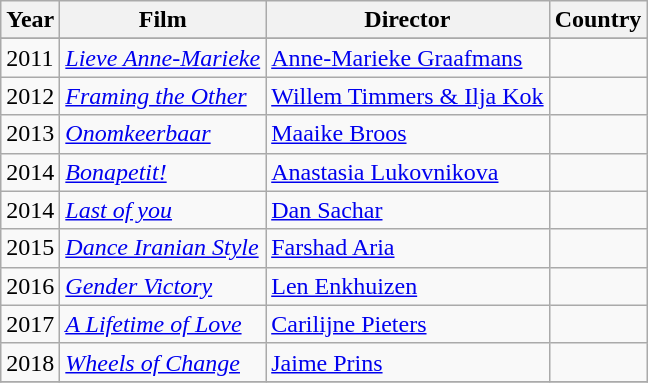<table class="wikitable">
<tr>
<th>Year</th>
<th>Film</th>
<th>Director</th>
<th>Country</th>
</tr>
<tr>
</tr>
<tr>
<td>2011</td>
<td><em><a href='#'>Lieve Anne-Marieke</a></em></td>
<td><a href='#'>Anne-Marieke Graafmans</a></td>
<td></td>
</tr>
<tr>
<td>2012</td>
<td><em><a href='#'>Framing the Other</a></em></td>
<td><a href='#'>Willem Timmers & Ilja Kok</a></td>
<td></td>
</tr>
<tr>
<td>2013</td>
<td><em><a href='#'>Onomkeerbaar</a></em></td>
<td><a href='#'>Maaike Broos</a></td>
<td></td>
</tr>
<tr>
<td>2014</td>
<td><em><a href='#'>Bonapetit!</a></em></td>
<td><a href='#'>Anastasia Lukovnikova</a></td>
<td></td>
</tr>
<tr>
<td>2014</td>
<td><em><a href='#'>Last of you</a></em></td>
<td><a href='#'>Dan Sachar</a></td>
<td></td>
</tr>
<tr>
<td>2015</td>
<td><em><a href='#'>Dance Iranian Style</a></em></td>
<td><a href='#'>Farshad Aria</a></td>
<td></td>
</tr>
<tr>
<td>2016</td>
<td><em><a href='#'>Gender Victory</a></em></td>
<td><a href='#'>Len Enkhuizen</a></td>
<td></td>
</tr>
<tr>
<td>2017</td>
<td><em><a href='#'>A Lifetime of Love</a></em></td>
<td><a href='#'>Carilijne Pieters</a></td>
<td></td>
</tr>
<tr>
<td>2018</td>
<td><em><a href='#'>Wheels of Change</a></em></td>
<td><a href='#'>Jaime Prins</a></td>
<td></td>
</tr>
<tr>
</tr>
</table>
